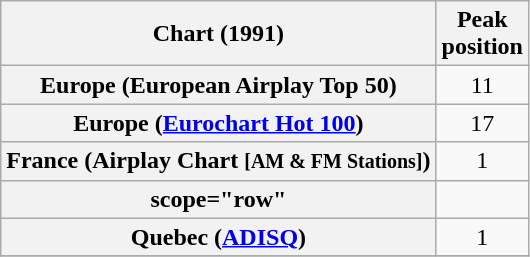<table class="wikitable sortable plainrowheaders">
<tr>
<th>Chart (1991)</th>
<th>Peak<br>position</th>
</tr>
<tr>
<th scope="row">Europe (European Airplay Top 50)</th>
<td align="center">11</td>
</tr>
<tr>
<th scope="row">Europe (<a href='#'>Eurochart Hot 100</a>)</th>
<td align="center">17</td>
</tr>
<tr>
<th scope="row">France (Airplay Chart <small>[AM & FM Stations]</small>)</th>
<td align="center">1</td>
</tr>
<tr>
<th>scope="row"</th>
</tr>
<tr>
<th scope="row">Quebec (<a href='#'>ADISQ</a>)</th>
<td align="center">1</td>
</tr>
<tr>
</tr>
</table>
